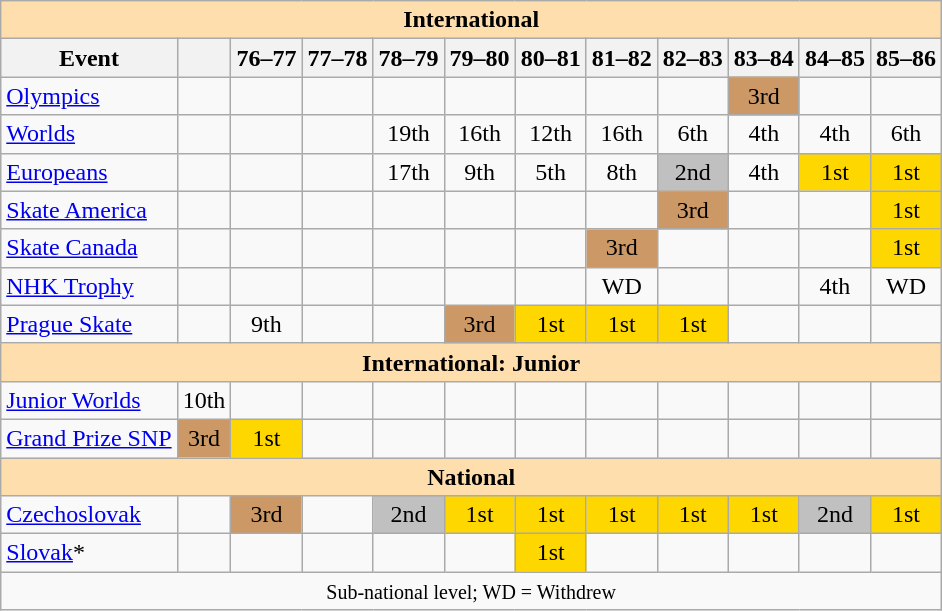<table class="wikitable" style="text-align:center">
<tr>
<th style="background-color: #ffdead; " colspan=12 align=center>International</th>
</tr>
<tr>
<th>Event</th>
<th></th>
<th>76–77</th>
<th>77–78</th>
<th>78–79</th>
<th>79–80</th>
<th>80–81</th>
<th>81–82</th>
<th>82–83</th>
<th>83–84</th>
<th>84–85</th>
<th>85–86</th>
</tr>
<tr>
<td align=left><a href='#'>Olympics</a></td>
<td></td>
<td></td>
<td></td>
<td></td>
<td></td>
<td></td>
<td></td>
<td></td>
<td bgcolor=cc9966>3rd</td>
<td></td>
<td></td>
</tr>
<tr>
<td align=left><a href='#'>Worlds</a></td>
<td></td>
<td></td>
<td></td>
<td>19th</td>
<td>16th</td>
<td>12th</td>
<td>16th</td>
<td>6th</td>
<td>4th</td>
<td>4th</td>
<td>6th</td>
</tr>
<tr>
<td align=left><a href='#'>Europeans</a></td>
<td></td>
<td></td>
<td></td>
<td>17th</td>
<td>9th</td>
<td>5th</td>
<td>8th</td>
<td bgcolor=silver>2nd</td>
<td>4th</td>
<td bgcolor=gold>1st</td>
<td bgcolor=gold>1st</td>
</tr>
<tr>
<td align=left><a href='#'>Skate America</a></td>
<td></td>
<td></td>
<td></td>
<td></td>
<td></td>
<td></td>
<td></td>
<td bgcolor=cc9966>3rd</td>
<td></td>
<td></td>
<td bgcolor=gold>1st</td>
</tr>
<tr>
<td align=left><a href='#'>Skate Canada</a></td>
<td></td>
<td></td>
<td></td>
<td></td>
<td></td>
<td></td>
<td bgcolor=cc9966>3rd</td>
<td></td>
<td></td>
<td></td>
<td bgcolor=gold>1st</td>
</tr>
<tr>
<td align=left><a href='#'>NHK Trophy</a></td>
<td></td>
<td></td>
<td></td>
<td></td>
<td></td>
<td></td>
<td>WD</td>
<td></td>
<td></td>
<td>4th</td>
<td>WD</td>
</tr>
<tr>
<td align=left><a href='#'>Prague Skate</a></td>
<td></td>
<td>9th</td>
<td></td>
<td></td>
<td bgcolor=cc9966>3rd</td>
<td bgcolor=gold>1st</td>
<td bgcolor=gold>1st</td>
<td bgcolor=gold>1st</td>
<td></td>
<td></td>
<td></td>
</tr>
<tr>
<th style="background-color: #ffdead; " colspan=12 align=center>International: Junior</th>
</tr>
<tr>
<td align=left><a href='#'>Junior Worlds</a></td>
<td>10th</td>
<td></td>
<td></td>
<td></td>
<td></td>
<td></td>
<td></td>
<td></td>
<td></td>
<td></td>
<td></td>
</tr>
<tr>
<td align=left><a href='#'>Grand Prize SNP</a></td>
<td bgcolor=cc9966>3rd</td>
<td bgcolor=gold>1st</td>
<td></td>
<td></td>
<td></td>
<td></td>
<td></td>
<td></td>
<td></td>
<td></td>
<td></td>
</tr>
<tr>
<th style="background-color: #ffdead; " colspan=12 align=center>National</th>
</tr>
<tr>
<td align=left><a href='#'>Czechoslovak</a></td>
<td></td>
<td bgcolor=cc9966>3rd</td>
<td></td>
<td bgcolor=silver>2nd</td>
<td bgcolor=gold>1st</td>
<td bgcolor=gold>1st</td>
<td bgcolor=gold>1st</td>
<td bgcolor=gold>1st</td>
<td bgcolor=gold>1st</td>
<td bgcolor=silver>2nd</td>
<td bgcolor=gold>1st</td>
</tr>
<tr>
<td align=left><a href='#'>Slovak</a>*</td>
<td></td>
<td></td>
<td></td>
<td></td>
<td></td>
<td bgcolor=gold>1st</td>
<td></td>
<td></td>
<td></td>
<td></td>
<td></td>
</tr>
<tr>
<td colspan=12 align=center><small>Sub-national level; WD = Withdrew </small></td>
</tr>
</table>
